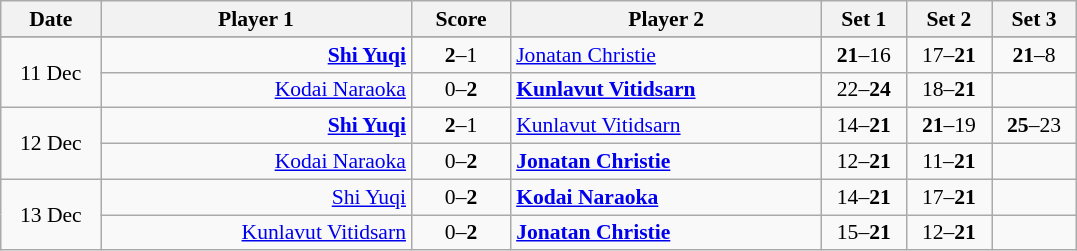<table class="wikitable" style="text-align: center; font-size:90%">
<tr>
<th width="60">Date</th>
<th width="200">Player 1</th>
<th width="60">Score</th>
<th width="200">Player 2</th>
<th width="50">Set 1</th>
<th width="50">Set 2</th>
<th width="50">Set 3</th>
</tr>
<tr>
</tr>
<tr>
<td rowspan="2">11 Dec</td>
<td style="text-align:right"><strong><a href='#'>Shi Yuqi</a> </strong></td>
<td style="text-align:center"><strong>2</strong>–1</td>
<td style="text-align:left"> <a href='#'>Jonatan Christie</a></td>
<td><strong>21</strong>–16</td>
<td>17–<strong>21</strong></td>
<td><strong>21</strong>–8</td>
</tr>
<tr>
<td style="text-align:right"><a href='#'>Kodai Naraoka</a> </td>
<td style="text-align:center">0–<strong>2</strong></td>
<td style="text-align:left"><strong> <a href='#'>Kunlavut Vitidsarn</a></strong></td>
<td>22–<strong>24</strong></td>
<td>18–<strong>21</strong></td>
<td></td>
</tr>
<tr>
<td rowspan="2">12 Dec</td>
<td style="text-align:right"><strong><a href='#'>Shi Yuqi</a> </strong></td>
<td style="text-align:center"><strong>2</strong>–1</td>
<td style="text-align:left"> <a href='#'>Kunlavut Vitidsarn</a></td>
<td>14–<strong>21</strong></td>
<td><strong>21</strong>–19</td>
<td><strong>25</strong>–23</td>
</tr>
<tr>
<td style="text-align:right"><a href='#'>Kodai Naraoka</a> </td>
<td style="text-align:center">0–<strong>2</strong></td>
<td style="text-align:left"><strong> <a href='#'>Jonatan Christie</a></strong></td>
<td>12–<strong>21</strong></td>
<td>11–<strong>21</strong></td>
<td></td>
</tr>
<tr>
<td rowspan="2">13 Dec</td>
<td style="text-align:right"><a href='#'>Shi Yuqi</a> </td>
<td style="text-align:center">0–<strong>2</strong></td>
<td style="text-align:left"><strong> <a href='#'>Kodai Naraoka</a></strong></td>
<td>14–<strong>21</strong></td>
<td>17–<strong>21</strong></td>
<td></td>
</tr>
<tr>
<td style="text-align:right"><a href='#'>Kunlavut Vitidsarn</a> </td>
<td style="text-align:center">0–<strong>2</strong></td>
<td style="text-align:left"><strong> <a href='#'>Jonatan Christie</a></strong></td>
<td>15–<strong>21</strong></td>
<td>12–<strong>21</strong></td>
<td></td>
</tr>
</table>
